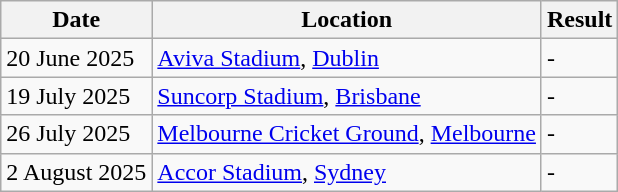<table class="wikitable" style="align:center;">
<tr>
<th>Date</th>
<th>Location</th>
<th>Result</th>
</tr>
<tr>
<td>20 June 2025</td>
<td><a href='#'>Aviva Stadium</a>, <a href='#'>Dublin</a></td>
<td> - </td>
</tr>
<tr>
<td>19 July 2025</td>
<td><a href='#'>Suncorp Stadium</a>, <a href='#'>Brisbane</a></td>
<td> - </td>
</tr>
<tr>
<td>26 July 2025</td>
<td><a href='#'>Melbourne Cricket Ground</a>, <a href='#'>Melbourne</a></td>
<td> - </td>
</tr>
<tr>
<td>2 August 2025</td>
<td><a href='#'>Accor Stadium</a>, <a href='#'>Sydney</a></td>
<td> - </td>
</tr>
</table>
